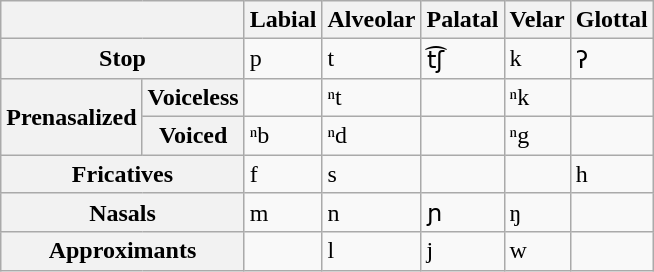<table class="wikitable">
<tr>
<th colspan="2"></th>
<th>Labial</th>
<th>Alveolar</th>
<th>Palatal</th>
<th>Velar</th>
<th>Glottal</th>
</tr>
<tr>
<th colspan="2">Stop</th>
<td>p</td>
<td>t</td>
<td>t͡ʃ</td>
<td>k</td>
<td>ʔ</td>
</tr>
<tr>
<th rowspan="2">Prenasalized</th>
<th>Voiceless</th>
<td></td>
<td>ⁿt</td>
<td></td>
<td>ⁿk</td>
<td></td>
</tr>
<tr>
<th>Voiced</th>
<td>ⁿb</td>
<td>ⁿd</td>
<td></td>
<td>ⁿg</td>
<td></td>
</tr>
<tr>
<th colspan="2">Fricatives</th>
<td>f</td>
<td>s</td>
<td></td>
<td></td>
<td>h</td>
</tr>
<tr>
<th colspan="2">Nasals</th>
<td>m</td>
<td>n</td>
<td>ɲ</td>
<td>ŋ</td>
<td></td>
</tr>
<tr>
<th colspan="2">Approximants</th>
<td></td>
<td>l</td>
<td>j</td>
<td>w</td>
<td></td>
</tr>
</table>
